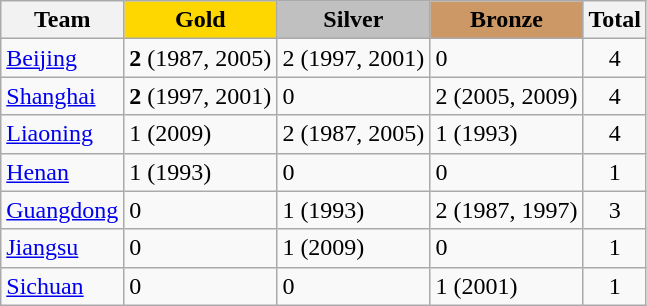<table class="wikitable sortable">
<tr>
<th>Team</th>
<th style=background:gold>Gold</th>
<th style=background:silver>Silver</th>
<th style=background:#cc9966>Bronze</th>
<th>Total</th>
</tr>
<tr>
<td><a href='#'>Beijing</a></td>
<td><strong>2</strong> (1987, 2005)</td>
<td>2 (1997, 2001)</td>
<td>0</td>
<td align=center>4</td>
</tr>
<tr>
<td><a href='#'>Shanghai</a></td>
<td><strong>2</strong> (1997, 2001)</td>
<td>0</td>
<td>2 (2005, 2009)</td>
<td align=center>4</td>
</tr>
<tr>
<td><a href='#'>Liaoning</a></td>
<td>1 (2009)</td>
<td>2 (1987, 2005)</td>
<td>1 (1993)</td>
<td align=center>4</td>
</tr>
<tr>
<td><a href='#'>Henan</a></td>
<td>1 (1993)</td>
<td>0</td>
<td>0</td>
<td align=center>1</td>
</tr>
<tr>
<td><a href='#'>Guangdong</a></td>
<td>0</td>
<td>1 (1993)</td>
<td>2 (1987, 1997)</td>
<td align=center>3</td>
</tr>
<tr>
<td><a href='#'>Jiangsu</a></td>
<td>0</td>
<td>1 (2009)</td>
<td>0</td>
<td align=center>1</td>
</tr>
<tr>
<td><a href='#'>Sichuan</a></td>
<td>0</td>
<td>0</td>
<td>1 (2001)</td>
<td align=center>1</td>
</tr>
</table>
